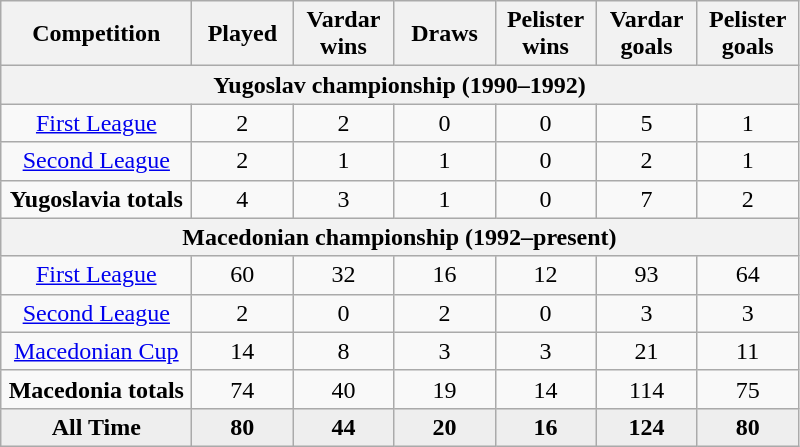<table class="wikitable" style="text-align: center">
<tr>
<th width="120">Competition</th>
<th width="60">Played</th>
<th width="60">Vardar wins</th>
<th width="60">Draws</th>
<th width="60">Pelister wins</th>
<th width="60">Vardar goals</th>
<th width="60">Pelister goals</th>
</tr>
<tr>
<th colspan="7">Yugoslav championship (1990–1992)</th>
</tr>
<tr>
<td><a href='#'>First League</a></td>
<td>2</td>
<td>2</td>
<td>0</td>
<td>0</td>
<td>5</td>
<td>1</td>
</tr>
<tr>
<td><a href='#'>Second League</a></td>
<td>2</td>
<td>1</td>
<td>1</td>
<td>0</td>
<td>2</td>
<td>1</td>
</tr>
<tr>
<td><strong>Yugoslavia totals</strong></td>
<td>4</td>
<td>3</td>
<td>1</td>
<td>0</td>
<td>7</td>
<td>2</td>
</tr>
<tr>
<th colspan="7">Macedonian championship (1992–present)</th>
</tr>
<tr>
<td><a href='#'>First League</a></td>
<td>60</td>
<td>32</td>
<td>16</td>
<td>12</td>
<td>93</td>
<td>64</td>
</tr>
<tr>
<td><a href='#'>Second League</a></td>
<td>2</td>
<td>0</td>
<td>2</td>
<td>0</td>
<td>3</td>
<td>3</td>
</tr>
<tr>
<td><a href='#'>Macedonian Cup</a></td>
<td>14</td>
<td>8</td>
<td>3</td>
<td>3</td>
<td>21</td>
<td>11</td>
</tr>
<tr>
<td><strong>Macedonia totals</strong></td>
<td>74</td>
<td>40</td>
<td>19</td>
<td>14</td>
<td>114</td>
<td>75</td>
</tr>
<tr bgcolor=#EEEEEE>
<td><strong>All Time</strong></td>
<td><strong>80</strong></td>
<td><strong>44</strong></td>
<td><strong>20</strong></td>
<td><strong>16</strong></td>
<td><strong>124</strong></td>
<td><strong>80</strong></td>
</tr>
</table>
